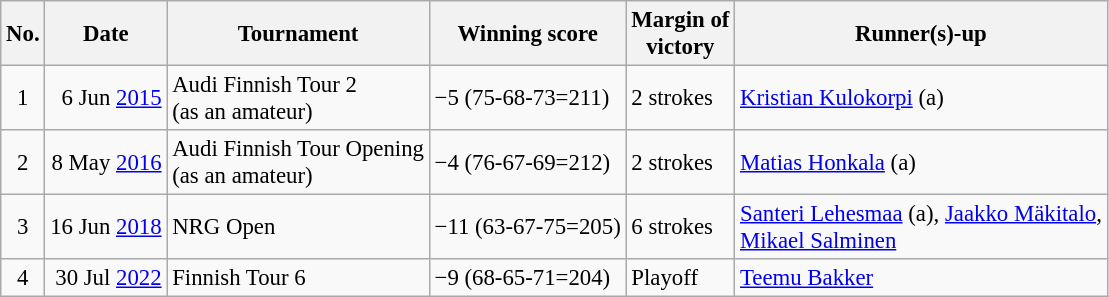<table class="wikitable" style="font-size:95%;">
<tr>
<th>No.</th>
<th>Date</th>
<th>Tournament</th>
<th>Winning score</th>
<th>Margin of<br>victory</th>
<th>Runner(s)-up</th>
</tr>
<tr>
<td align=center>1</td>
<td align=right>6 Jun <a href='#'>2015</a></td>
<td>Audi Finnish Tour 2<br>(as an amateur)</td>
<td>−5 (75-68-73=211)</td>
<td>2 strokes</td>
<td> <a href='#'>Kristian Kulokorpi</a> (a)</td>
</tr>
<tr>
<td align=center>2</td>
<td align=right>8 May <a href='#'>2016</a></td>
<td>Audi Finnish Tour Opening<br>(as an amateur)</td>
<td>−4 (76-67-69=212)</td>
<td>2 strokes</td>
<td> <a href='#'>Matias Honkala</a> (a)</td>
</tr>
<tr>
<td align=center>3</td>
<td align=right>16 Jun <a href='#'>2018</a></td>
<td>NRG Open</td>
<td>−11 (63-67-75=205)</td>
<td>6 strokes</td>
<td> <a href='#'>Santeri Lehesmaa</a> (a),  <a href='#'>Jaakko Mäkitalo</a>,<br> <a href='#'>Mikael Salminen</a></td>
</tr>
<tr>
<td align=center>4</td>
<td align=right>30 Jul <a href='#'>2022</a></td>
<td>Finnish Tour 6</td>
<td>−9 (68-65-71=204)</td>
<td>Playoff</td>
<td> <a href='#'>Teemu Bakker</a></td>
</tr>
</table>
